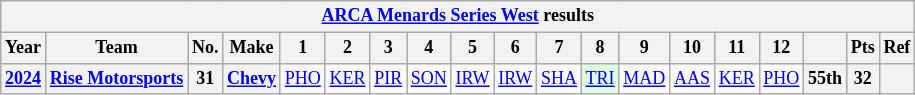<table class="wikitable" style="text-align:center; font-size:75%">
<tr>
<th colspan=19><a href='#'>ARCA Menards Series West</a> results</th>
</tr>
<tr>
<th>Year</th>
<th>Team</th>
<th>No.</th>
<th>Make</th>
<th>1</th>
<th>2</th>
<th>3</th>
<th>4</th>
<th>5</th>
<th>6</th>
<th>7</th>
<th>8</th>
<th>9</th>
<th>10</th>
<th>11</th>
<th>12</th>
<th></th>
<th>Pts</th>
<th>Ref</th>
</tr>
<tr>
<th><a href='#'>2024</a></th>
<th><a href='#'>Rise Motorsports</a></th>
<th>31</th>
<th><a href='#'>Chevy</a></th>
<td><a href='#'>PHO</a></td>
<td><a href='#'>KER</a></td>
<td><a href='#'>PIR</a></td>
<td><a href='#'>SON</a></td>
<td><a href='#'>IRW</a></td>
<td><a href='#'>IRW</a></td>
<td><a href='#'>SHA</a></td>
<td style="background:#DFFFDF;"><a href='#'>TRI</a><br></td>
<td><a href='#'>MAD</a></td>
<td><a href='#'>AAS</a></td>
<td><a href='#'>KER</a></td>
<td><a href='#'>PHO</a></td>
<th>55th</th>
<th>32</th>
<th></th>
</tr>
</table>
